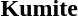<table>
<tr>
</tr>
<tr>
<td><strong>Kumite</strong></td>
<td></td>
<td></td>
<td></td>
</tr>
</table>
